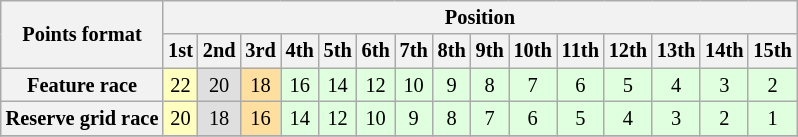<table class="wikitable" style="font-size:85%; text-align:center">
<tr style="background:#f9f9f9">
<th rowspan="2">Points format</th>
<th colspan="15">Position</th>
</tr>
<tr>
<th>1st</th>
<th>2nd</th>
<th>3rd</th>
<th>4th</th>
<th>5th</th>
<th>6th</th>
<th>7th</th>
<th>8th</th>
<th>9th</th>
<th>10th</th>
<th>11th</th>
<th>12th</th>
<th>13th</th>
<th>14th</th>
<th>15th</th>
</tr>
<tr>
<th>Feature race</th>
<td style="background:#ffffbf;">22</td>
<td style="background:#dfdfdf;">20</td>
<td style="background:#ffdf9f;">18</td>
<td style="background:#dfffdf;">16</td>
<td style="background:#dfffdf;">14</td>
<td style="background:#dfffdf;">12</td>
<td style="background:#dfffdf;">10</td>
<td style="background:#dfffdf;">9</td>
<td style="background:#dfffdf;">8</td>
<td style="background:#dfffdf;">7</td>
<td style="background:#dfffdf;">6</td>
<td style="background:#dfffdf;">5</td>
<td style="background:#dfffdf;">4</td>
<td style="background:#dfffdf;">3</td>
<td style="background:#dfffdf;">2</td>
</tr>
<tr>
<th>Reserve grid race</th>
<td style="background:#ffffbf;">20</td>
<td style="background:#dfdfdf;">18</td>
<td style="background:#ffdf9f;">16</td>
<td style="background:#dfffdf;">14</td>
<td style="background:#dfffdf;">12</td>
<td style="background:#dfffdf;">10</td>
<td style="background:#dfffdf;">9</td>
<td style="background:#dfffdf;">8</td>
<td style="background:#dfffdf;">7</td>
<td style="background:#dfffdf;">6</td>
<td style="background:#dfffdf;">5</td>
<td style="background:#dfffdf;">4</td>
<td style="background:#dfffdf;">3</td>
<td style="background:#dfffdf;">2</td>
<td style="background:#dfffdf;">1</td>
</tr>
<tr>
</tr>
</table>
